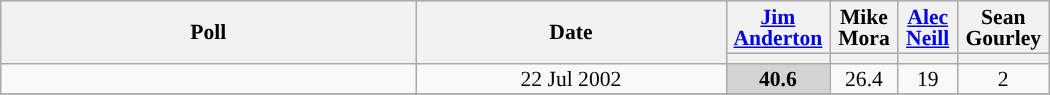<table class="wikitable sortable" style="width:700px;font-size:90%;line-height:14px;text-align:center;">
<tr>
<th style="width:270px;" rowspan="2">Poll</th>
<th style="width:200px;" rowspan="2">Date</th>
<th><a href='#'>Jim Anderton</a></th>
<th>Mike Mora</th>
<th><a href='#'>Alec Neill</a></th>
<th>Sean Gourley</th>
</tr>
<tr>
<th class="unsortable" style="color:inherit;background:"></th>
<th class="unsortable" style="color:inherit;background:"></th>
<th class="unsortable" style="color:inherit;background:"></th>
<th class="unsortable" style="color:inherit;background:"></th>
</tr>
<tr>
<td></td>
<td data-sort-value="2002-07-22">22 Jul 2002</td>
<td style="background:lightgray"><strong>40.6</strong></td>
<td>26.4</td>
<td>19</td>
<td>2</td>
</tr>
<tr>
</tr>
</table>
